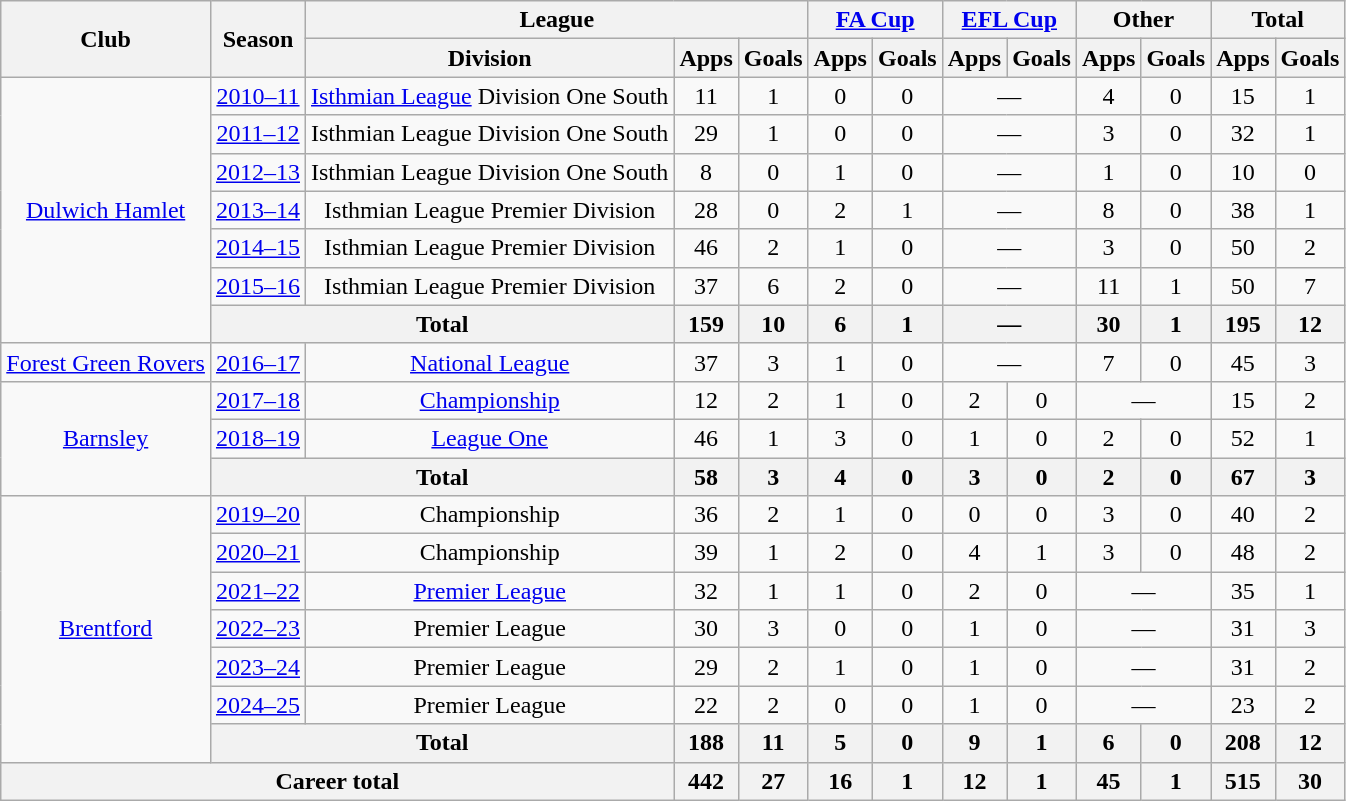<table class="wikitable" style="text-align:center">
<tr>
<th rowspan="2">Club</th>
<th rowspan="2">Season</th>
<th colspan="3">League</th>
<th colspan="2"><a href='#'>FA Cup</a></th>
<th colspan="2"><a href='#'>EFL Cup</a></th>
<th colspan="2">Other</th>
<th colspan="2">Total</th>
</tr>
<tr>
<th>Division</th>
<th>Apps</th>
<th>Goals</th>
<th>Apps</th>
<th>Goals</th>
<th>Apps</th>
<th>Goals</th>
<th>Apps</th>
<th>Goals</th>
<th>Apps</th>
<th>Goals</th>
</tr>
<tr>
<td rowspan="7"><a href='#'>Dulwich Hamlet</a></td>
<td><a href='#'>2010–11</a></td>
<td><a href='#'>Isthmian League</a> Division One South</td>
<td>11</td>
<td>1</td>
<td>0</td>
<td>0</td>
<td colspan="2">―</td>
<td>4</td>
<td>0</td>
<td>15</td>
<td>1</td>
</tr>
<tr>
<td><a href='#'>2011–12</a></td>
<td>Isthmian League Division One South</td>
<td>29</td>
<td>1</td>
<td>0</td>
<td>0</td>
<td colspan="2">―</td>
<td>3</td>
<td>0</td>
<td>32</td>
<td>1</td>
</tr>
<tr>
<td><a href='#'>2012–13</a></td>
<td>Isthmian League Division One South</td>
<td>8</td>
<td>0</td>
<td>1</td>
<td>0</td>
<td colspan="2">―</td>
<td>1</td>
<td>0</td>
<td>10</td>
<td>0</td>
</tr>
<tr>
<td><a href='#'>2013–14</a></td>
<td>Isthmian League Premier Division</td>
<td>28</td>
<td>0</td>
<td>2</td>
<td>1</td>
<td colspan="2">―</td>
<td>8</td>
<td>0</td>
<td>38</td>
<td>1</td>
</tr>
<tr>
<td><a href='#'>2014–15</a></td>
<td>Isthmian League Premier Division</td>
<td>46</td>
<td>2</td>
<td>1</td>
<td>0</td>
<td colspan="2">―</td>
<td>3</td>
<td>0</td>
<td>50</td>
<td>2</td>
</tr>
<tr>
<td><a href='#'>2015–16</a></td>
<td>Isthmian League Premier Division</td>
<td>37</td>
<td>6</td>
<td>2</td>
<td>0</td>
<td colspan="2">―</td>
<td>11</td>
<td>1</td>
<td>50</td>
<td>7</td>
</tr>
<tr>
<th colspan="2">Total</th>
<th>159</th>
<th>10</th>
<th>6</th>
<th>1</th>
<th colspan="2">―</th>
<th>30</th>
<th>1</th>
<th>195</th>
<th>12</th>
</tr>
<tr>
<td><a href='#'>Forest Green Rovers</a></td>
<td><a href='#'>2016–17</a></td>
<td><a href='#'>National League</a></td>
<td>37</td>
<td>3</td>
<td>1</td>
<td>0</td>
<td colspan="2">―</td>
<td>7</td>
<td>0</td>
<td>45</td>
<td>3</td>
</tr>
<tr>
<td rowspan="3"><a href='#'>Barnsley</a></td>
<td><a href='#'>2017–18</a></td>
<td><a href='#'>Championship</a></td>
<td>12</td>
<td>2</td>
<td>1</td>
<td>0</td>
<td>2</td>
<td>0</td>
<td colspan="2">―</td>
<td>15</td>
<td>2</td>
</tr>
<tr>
<td><a href='#'>2018–19</a></td>
<td><a href='#'>League One</a></td>
<td>46</td>
<td>1</td>
<td>3</td>
<td>0</td>
<td>1</td>
<td>0</td>
<td>2</td>
<td>0</td>
<td>52</td>
<td>1</td>
</tr>
<tr>
<th colspan="2">Total</th>
<th>58</th>
<th>3</th>
<th>4</th>
<th>0</th>
<th>3</th>
<th>0</th>
<th>2</th>
<th>0</th>
<th>67</th>
<th>3</th>
</tr>
<tr>
<td rowspan="7"><a href='#'>Brentford</a></td>
<td><a href='#'>2019–20</a></td>
<td>Championship</td>
<td>36</td>
<td>2</td>
<td>1</td>
<td>0</td>
<td>0</td>
<td>0</td>
<td>3</td>
<td>0</td>
<td>40</td>
<td>2</td>
</tr>
<tr>
<td><a href='#'>2020–21</a></td>
<td>Championship</td>
<td>39</td>
<td>1</td>
<td>2</td>
<td>0</td>
<td>4</td>
<td>1</td>
<td>3</td>
<td>0</td>
<td>48</td>
<td>2</td>
</tr>
<tr>
<td><a href='#'>2021–22</a></td>
<td><a href='#'>Premier League</a></td>
<td>32</td>
<td>1</td>
<td>1</td>
<td>0</td>
<td>2</td>
<td>0</td>
<td colspan="2">―</td>
<td>35</td>
<td>1</td>
</tr>
<tr>
<td><a href='#'>2022–23</a></td>
<td>Premier League</td>
<td>30</td>
<td>3</td>
<td>0</td>
<td>0</td>
<td>1</td>
<td>0</td>
<td colspan="2">―</td>
<td>31</td>
<td>3</td>
</tr>
<tr>
<td><a href='#'>2023–24</a></td>
<td>Premier League</td>
<td>29</td>
<td>2</td>
<td>1</td>
<td>0</td>
<td>1</td>
<td>0</td>
<td colspan="2">―</td>
<td>31</td>
<td>2</td>
</tr>
<tr>
<td><a href='#'>2024–25</a></td>
<td>Premier League</td>
<td>22</td>
<td>2</td>
<td>0</td>
<td>0</td>
<td>1</td>
<td>0</td>
<td colspan="2">―</td>
<td>23</td>
<td>2</td>
</tr>
<tr>
<th colspan="2">Total</th>
<th>188</th>
<th>11</th>
<th>5</th>
<th>0</th>
<th>9</th>
<th>1</th>
<th>6</th>
<th>0</th>
<th>208</th>
<th>12</th>
</tr>
<tr>
<th colspan="3">Career total</th>
<th>442</th>
<th>27</th>
<th>16</th>
<th>1</th>
<th>12</th>
<th>1</th>
<th>45</th>
<th>1</th>
<th>515</th>
<th>30</th>
</tr>
</table>
